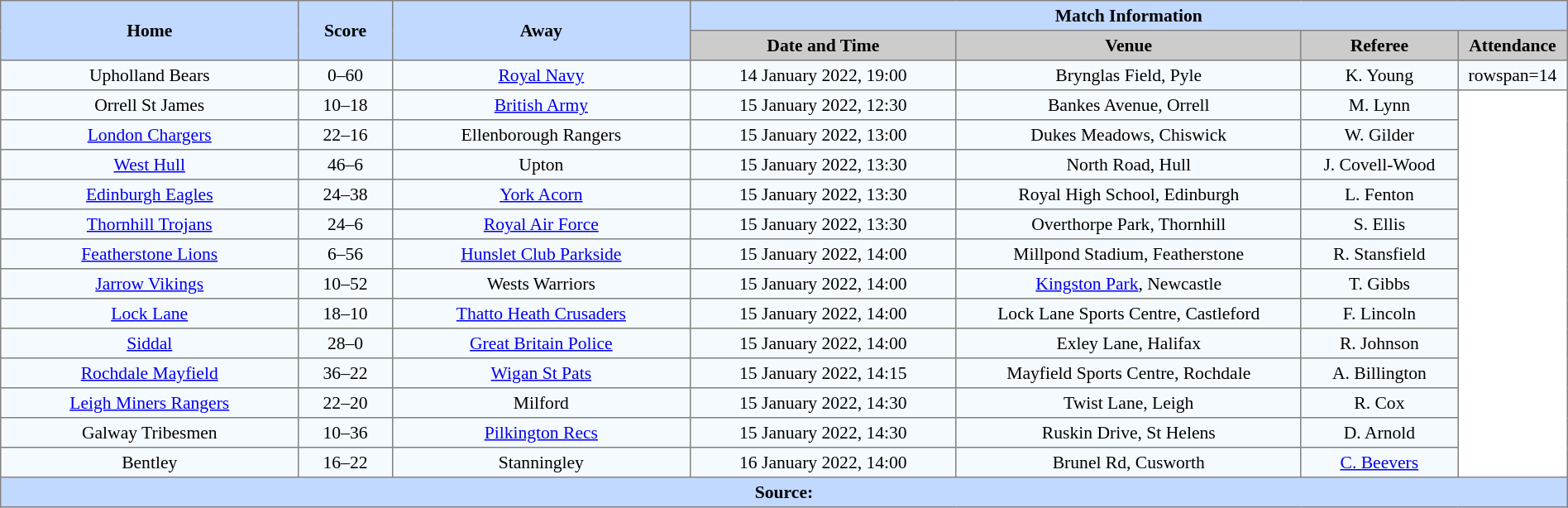<table border=1 style="border-collapse:collapse; font-size:90%; text-align:center"; cellpadding=3 cellspacing=0 width=100%>
<tr bgcolor="#c1d8ff">
<th rowspan=2 width=19%>Home</th>
<th rowspan=2 width=6%>Score</th>
<th rowspan=2 width=19%>Away</th>
<th colspan=4>Match Information</th>
</tr>
<tr bgcolor="#cccccc">
<th width=17%>Date and Time</th>
<th width=22%>Venue</th>
<th width=10%>Referee</th>
<th width=7%>Attendance</th>
</tr>
<tr bgcolor=#f5faff>
<td>Upholland Bears</td>
<td>0–60</td>
<td><a href='#'>Royal Navy</a></td>
<td>14 January 2022, 19:00</td>
<td>Brynglas Field, Pyle</td>
<td>K. Young</td>
<td>rowspan=14 </td>
</tr>
<tr bgcolor=#f5faff>
<td>Orrell St James</td>
<td>10–18</td>
<td><a href='#'>British Army</a></td>
<td>15 January 2022, 12:30</td>
<td>Bankes Avenue, Orrell</td>
<td>M. Lynn</td>
</tr>
<tr bgcolor=#f5faff>
<td><a href='#'>London Chargers</a></td>
<td>22–16</td>
<td>Ellenborough Rangers</td>
<td>15 January 2022, 13:00</td>
<td>Dukes Meadows, Chiswick</td>
<td>W. Gilder</td>
</tr>
<tr bgcolor=#f5faff>
<td><a href='#'>West Hull</a></td>
<td>46–6</td>
<td>Upton</td>
<td>15 January 2022, 13:30</td>
<td>North Road, Hull</td>
<td>J. Covell-Wood</td>
</tr>
<tr bgcolor=#f5faff>
<td><a href='#'>Edinburgh Eagles</a></td>
<td>24–38</td>
<td><a href='#'>York Acorn</a></td>
<td>15 January 2022, 13:30</td>
<td>Royal High School, Edinburgh</td>
<td>L. Fenton</td>
</tr>
<tr bgcolor=#f5faff>
<td><a href='#'>Thornhill Trojans</a></td>
<td>24–6</td>
<td><a href='#'>Royal Air Force</a></td>
<td>15 January 2022, 13:30</td>
<td>Overthorpe Park, Thornhill</td>
<td>S. Ellis</td>
</tr>
<tr bgcolor=#f5faff>
<td><a href='#'>Featherstone Lions</a></td>
<td>6–56</td>
<td><a href='#'>Hunslet Club Parkside</a></td>
<td>15 January 2022, 14:00</td>
<td>Millpond Stadium, Featherstone</td>
<td>R. Stansfield</td>
</tr>
<tr bgcolor=#f5faff>
<td><a href='#'>Jarrow Vikings</a></td>
<td>10–52</td>
<td>Wests Warriors</td>
<td>15 January 2022, 14:00</td>
<td><a href='#'>Kingston Park</a>, Newcastle</td>
<td>T. Gibbs</td>
</tr>
<tr bgcolor=#f5faff>
<td><a href='#'>Lock Lane</a></td>
<td>18–10</td>
<td><a href='#'>Thatto Heath Crusaders</a></td>
<td>15 January 2022, 14:00</td>
<td>Lock Lane Sports Centre, Castleford</td>
<td>F. Lincoln</td>
</tr>
<tr bgcolor=#f5faff>
<td><a href='#'>Siddal</a></td>
<td>28–0</td>
<td><a href='#'>Great Britain Police</a></td>
<td>15 January 2022, 14:00</td>
<td>Exley Lane, Halifax</td>
<td>R. Johnson</td>
</tr>
<tr bgcolor=#f5faff>
<td><a href='#'>Rochdale Mayfield</a></td>
<td>36–22</td>
<td><a href='#'>Wigan St Pats</a></td>
<td>15 January 2022, 14:15</td>
<td>Mayfield Sports Centre, Rochdale</td>
<td>A. Billington</td>
</tr>
<tr bgcolor=#f5faff>
<td><a href='#'>Leigh Miners Rangers</a></td>
<td>22–20</td>
<td>Milford</td>
<td>15 January 2022, 14:30</td>
<td>Twist Lane, Leigh</td>
<td>R. Cox</td>
</tr>
<tr bgcolor=#f5faff>
<td>Galway Tribesmen</td>
<td>10–36</td>
<td><a href='#'>Pilkington Recs</a></td>
<td>15 January 2022, 14:30</td>
<td>Ruskin Drive, St Helens</td>
<td>D. Arnold</td>
</tr>
<tr bgcolor=#f5faff>
<td>Bentley</td>
<td>16–22</td>
<td>Stanningley</td>
<td>16 January 2022, 14:00</td>
<td>Brunel Rd, Cusworth</td>
<td><a href='#'>C. Beevers</a></td>
</tr>
<tr bgcolor=#c1d8ff>
<th colspan=7>Source:</th>
</tr>
</table>
